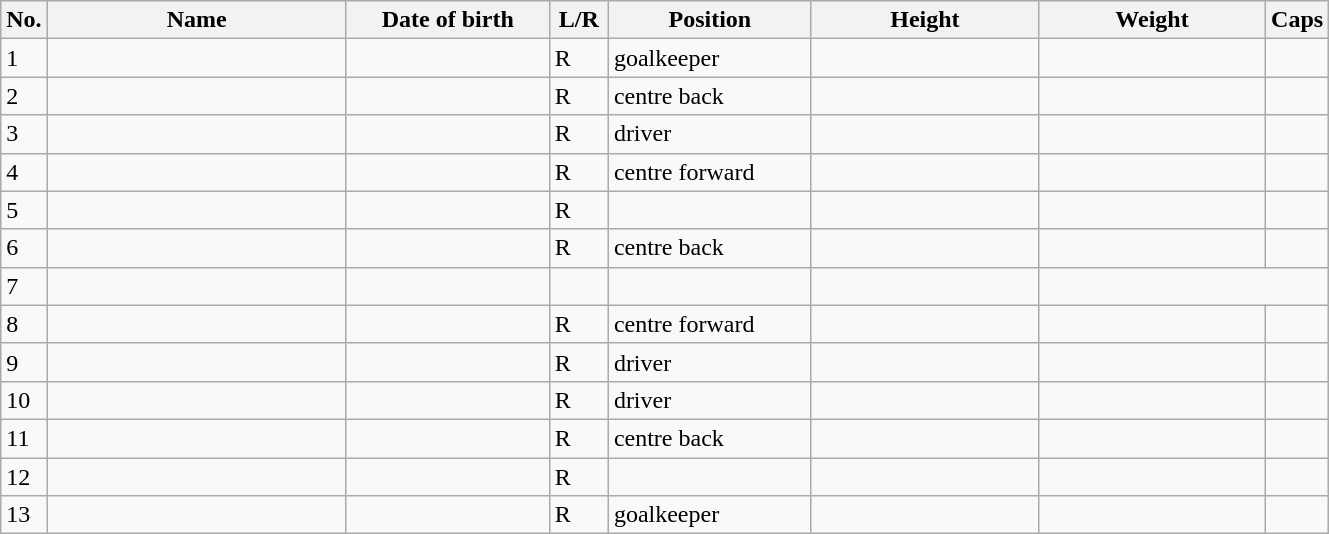<table class=wikitable sortable style=font-size:100%; text-align:center;>
<tr>
<th>No.</th>
<th style=width:12em>Name</th>
<th style=width:8em>Date of birth</th>
<th style=width:2em>L/R</th>
<th style=width:8em>Position</th>
<th style=width:9em>Height</th>
<th style=width:9em>Weight</th>
<th>Caps</th>
</tr>
<tr>
<td>1</td>
<td align=left></td>
<td></td>
<td>R</td>
<td>goalkeeper</td>
<td></td>
<td></td>
<td></td>
</tr>
<tr>
<td>2</td>
<td align=left></td>
<td></td>
<td>R</td>
<td>centre back</td>
<td></td>
<td></td>
<td></td>
</tr>
<tr>
<td>3</td>
<td align=left></td>
<td></td>
<td>R</td>
<td>driver</td>
<td></td>
<td></td>
<td></td>
</tr>
<tr>
<td>4</td>
<td align=left></td>
<td></td>
<td>R</td>
<td>centre forward</td>
<td></td>
<td></td>
<td></td>
</tr>
<tr>
<td>5</td>
<td align=left></td>
<td></td>
<td>R</td>
<td></td>
<td></td>
<td></td>
<td></td>
</tr>
<tr>
<td>6</td>
<td align=left></td>
<td></td>
<td>R</td>
<td>centre back</td>
<td></td>
<td></td>
<td></td>
</tr>
<tr>
<td>7</td>
<td align=left></td>
<td></td>
<td></td>
<td></td>
<td></td>
</tr>
<tr>
<td>8</td>
<td align=left></td>
<td></td>
<td>R</td>
<td>centre forward</td>
<td></td>
<td></td>
<td></td>
</tr>
<tr>
<td>9</td>
<td align=left></td>
<td></td>
<td>R</td>
<td>driver</td>
<td></td>
<td></td>
<td></td>
</tr>
<tr>
<td>10</td>
<td align=left></td>
<td></td>
<td>R</td>
<td>driver</td>
<td></td>
<td></td>
<td></td>
</tr>
<tr>
<td>11</td>
<td align=left></td>
<td></td>
<td>R</td>
<td>centre back</td>
<td></td>
<td></td>
<td></td>
</tr>
<tr>
<td>12</td>
<td align=left></td>
<td></td>
<td>R</td>
<td></td>
<td></td>
<td></td>
<td></td>
</tr>
<tr>
<td>13</td>
<td align=left></td>
<td></td>
<td>R</td>
<td>goalkeeper</td>
<td></td>
<td></td>
<td></td>
</tr>
</table>
